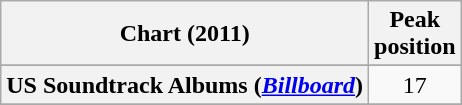<table class="wikitable sortable plainrowheaders" style="text-align:center">
<tr>
<th scope="col">Chart (2011)</th>
<th scope="col">Peak<br> position</th>
</tr>
<tr>
</tr>
<tr>
<th scope="row">US Soundtrack Albums (<em><a href='#'>Billboard</a></em>)</th>
<td>17</td>
</tr>
<tr>
</tr>
</table>
